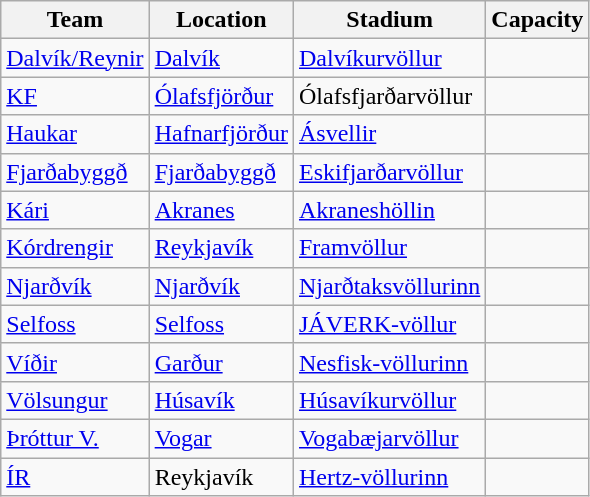<table class="wikitable sortable">
<tr>
<th>Team</th>
<th>Location</th>
<th>Stadium</th>
<th>Capacity</th>
</tr>
<tr>
<td><a href='#'>Dalvík/Reynir</a></td>
<td><a href='#'>Dalvík</a></td>
<td><a href='#'>Dalvíkurvöllur</a></td>
<td></td>
</tr>
<tr>
<td><a href='#'>KF</a></td>
<td><a href='#'>Ólafsfjörður</a></td>
<td>Ólafsfjarðarvöllur</td>
<td></td>
</tr>
<tr>
<td><a href='#'>Haukar</a></td>
<td><a href='#'>Hafnarfjörður</a></td>
<td><a href='#'>Ásvellir</a></td>
<td></td>
</tr>
<tr>
<td><a href='#'>Fjarðabyggð</a></td>
<td><a href='#'>Fjarðabyggð</a></td>
<td><a href='#'>Eskifjarðarvöllur</a></td>
<td></td>
</tr>
<tr>
<td><a href='#'>Kári</a></td>
<td><a href='#'>Akranes</a></td>
<td><a href='#'>Akraneshöllin</a></td>
<td></td>
</tr>
<tr>
<td><a href='#'>Kórdrengir</a></td>
<td><a href='#'>Reykjavík</a></td>
<td><a href='#'>Framvöllur</a></td>
<td></td>
</tr>
<tr>
<td><a href='#'>Njarðvík</a></td>
<td><a href='#'>Njarðvík</a></td>
<td><a href='#'>Njarðtaksvöllurinn</a></td>
<td></td>
</tr>
<tr>
<td><a href='#'>Selfoss</a></td>
<td><a href='#'>Selfoss</a></td>
<td><a href='#'>JÁVERK-völlur</a></td>
<td></td>
</tr>
<tr>
<td><a href='#'>Víðir</a></td>
<td><a href='#'>Garður</a></td>
<td><a href='#'>Nesfisk-völlurinn</a></td>
<td></td>
</tr>
<tr>
<td><a href='#'>Völsungur</a></td>
<td><a href='#'>Húsavík</a></td>
<td><a href='#'>Húsavíkurvöllur</a></td>
<td></td>
</tr>
<tr>
<td><a href='#'>Þróttur V.</a></td>
<td><a href='#'>Vogar</a></td>
<td><a href='#'>Vogabæjarvöllur</a></td>
<td></td>
</tr>
<tr>
<td><a href='#'>ÍR</a></td>
<td>Reykjavík</td>
<td><a href='#'>Hertz-völlurinn</a></td>
<td></td>
</tr>
</table>
